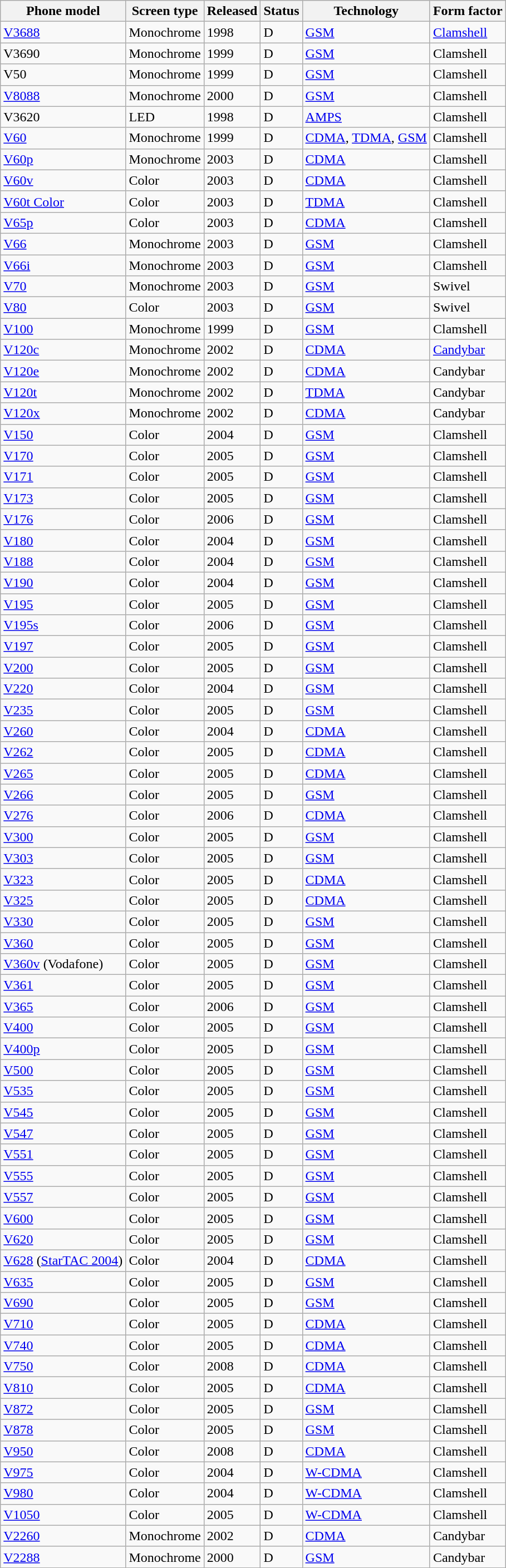<table class="wikitable sortable">
<tr>
<th><strong>Phone model</strong></th>
<th><strong>Screen type</strong></th>
<th><strong>Released</strong></th>
<th><strong>Status</strong></th>
<th><strong>Technology</strong></th>
<th><strong>Form factor</strong></th>
</tr>
<tr>
<td><a href='#'>V3688</a></td>
<td>Monochrome</td>
<td>1998</td>
<td>D</td>
<td><a href='#'>GSM</a></td>
<td><a href='#'>Clamshell</a></td>
</tr>
<tr>
<td>V3690</td>
<td>Monochrome</td>
<td>1999</td>
<td>D</td>
<td><a href='#'>GSM</a></td>
<td>Clamshell</td>
</tr>
<tr>
<td>V50</td>
<td>Monochrome</td>
<td>1999</td>
<td>D</td>
<td><a href='#'>GSM</a></td>
<td>Clamshell</td>
</tr>
<tr>
<td><a href='#'>V8088</a></td>
<td>Monochrome</td>
<td>2000</td>
<td>D</td>
<td><a href='#'>GSM</a></td>
<td>Clamshell</td>
</tr>
<tr>
<td>V3620</td>
<td>LED</td>
<td>1998</td>
<td>D</td>
<td><a href='#'>AMPS</a></td>
<td>Clamshell</td>
</tr>
<tr>
<td><a href='#'>V60</a></td>
<td>Monochrome</td>
<td>1999</td>
<td>D</td>
<td><a href='#'>CDMA</a>, <a href='#'>TDMA</a>, <a href='#'>GSM</a></td>
<td>Clamshell</td>
</tr>
<tr>
<td><a href='#'>V60p</a></td>
<td>Monochrome</td>
<td>2003</td>
<td>D</td>
<td><a href='#'>CDMA</a></td>
<td>Clamshell</td>
</tr>
<tr>
<td><a href='#'>V60v</a></td>
<td>Color</td>
<td>2003</td>
<td>D</td>
<td><a href='#'>CDMA</a></td>
<td>Clamshell</td>
</tr>
<tr>
<td><a href='#'>V60t Color</a></td>
<td>Color</td>
<td>2003</td>
<td>D</td>
<td><a href='#'>TDMA</a></td>
<td>Clamshell</td>
</tr>
<tr>
<td><a href='#'>V65p</a></td>
<td>Color</td>
<td>2003</td>
<td>D</td>
<td><a href='#'>CDMA</a></td>
<td>Clamshell</td>
</tr>
<tr>
<td><a href='#'>V66</a></td>
<td>Monochrome</td>
<td>2003</td>
<td>D</td>
<td><a href='#'>GSM</a></td>
<td>Clamshell</td>
</tr>
<tr>
<td><a href='#'>V66i</a></td>
<td>Monochrome</td>
<td>2003</td>
<td>D</td>
<td><a href='#'>GSM</a></td>
<td>Clamshell</td>
</tr>
<tr>
<td><a href='#'>V70</a></td>
<td>Monochrome</td>
<td>2003</td>
<td>D</td>
<td><a href='#'>GSM</a></td>
<td>Swivel</td>
</tr>
<tr>
<td><a href='#'>V80</a></td>
<td>Color</td>
<td>2003</td>
<td>D</td>
<td><a href='#'>GSM</a></td>
<td>Swivel</td>
</tr>
<tr>
<td><a href='#'>V100</a></td>
<td>Monochrome</td>
<td>1999</td>
<td>D</td>
<td><a href='#'>GSM</a></td>
<td>Clamshell</td>
</tr>
<tr>
<td><a href='#'>V120c</a></td>
<td>Monochrome</td>
<td>2002</td>
<td>D</td>
<td><a href='#'>CDMA</a></td>
<td><a href='#'>Candybar</a></td>
</tr>
<tr>
<td><a href='#'>V120e</a></td>
<td>Monochrome</td>
<td>2002</td>
<td>D</td>
<td><a href='#'>CDMA</a></td>
<td>Candybar</td>
</tr>
<tr>
<td><a href='#'>V120t</a></td>
<td>Monochrome</td>
<td>2002</td>
<td>D</td>
<td><a href='#'>TDMA</a></td>
<td>Candybar</td>
</tr>
<tr>
<td><a href='#'>V120x</a></td>
<td>Monochrome</td>
<td>2002</td>
<td>D</td>
<td><a href='#'>CDMA</a></td>
<td>Candybar</td>
</tr>
<tr>
<td><a href='#'>V150</a></td>
<td>Color</td>
<td>2004</td>
<td>D</td>
<td><a href='#'>GSM</a></td>
<td>Clamshell</td>
</tr>
<tr>
<td><a href='#'>V170</a></td>
<td>Color</td>
<td>2005</td>
<td>D</td>
<td><a href='#'>GSM</a></td>
<td>Clamshell</td>
</tr>
<tr>
<td><a href='#'>V171</a></td>
<td>Color</td>
<td>2005</td>
<td>D</td>
<td><a href='#'>GSM</a></td>
<td>Clamshell</td>
</tr>
<tr>
<td><a href='#'>V173</a></td>
<td>Color</td>
<td>2005</td>
<td>D</td>
<td><a href='#'>GSM</a></td>
<td>Clamshell</td>
</tr>
<tr>
<td><a href='#'>V176</a></td>
<td>Color</td>
<td>2006</td>
<td>D</td>
<td><a href='#'>GSM</a></td>
<td>Clamshell</td>
</tr>
<tr>
<td><a href='#'>V180</a></td>
<td>Color</td>
<td>2004</td>
<td>D</td>
<td><a href='#'>GSM</a></td>
<td>Clamshell</td>
</tr>
<tr>
<td><a href='#'>V188</a></td>
<td>Color</td>
<td>2004</td>
<td>D</td>
<td><a href='#'>GSM</a></td>
<td>Clamshell</td>
</tr>
<tr>
<td><a href='#'>V190</a></td>
<td>Color</td>
<td>2004</td>
<td>D</td>
<td><a href='#'>GSM</a></td>
<td>Clamshell</td>
</tr>
<tr>
<td><a href='#'>V195</a></td>
<td>Color</td>
<td>2005</td>
<td>D</td>
<td><a href='#'>GSM</a></td>
<td>Clamshell</td>
</tr>
<tr>
<td><a href='#'>V195s</a></td>
<td>Color</td>
<td>2006</td>
<td>D</td>
<td><a href='#'>GSM</a></td>
<td>Clamshell</td>
</tr>
<tr>
<td><a href='#'>V197</a></td>
<td>Color</td>
<td>2005</td>
<td>D</td>
<td><a href='#'>GSM</a></td>
<td>Clamshell</td>
</tr>
<tr>
<td><a href='#'>V200</a></td>
<td>Color</td>
<td>2005</td>
<td>D</td>
<td><a href='#'>GSM</a></td>
<td>Clamshell</td>
</tr>
<tr>
<td><a href='#'>V220</a></td>
<td>Color</td>
<td>2004</td>
<td>D</td>
<td><a href='#'>GSM</a></td>
<td>Clamshell</td>
</tr>
<tr>
<td><a href='#'>V235</a></td>
<td>Color</td>
<td>2005</td>
<td>D</td>
<td><a href='#'>GSM</a></td>
<td>Clamshell</td>
</tr>
<tr>
<td><a href='#'>V260</a></td>
<td>Color</td>
<td>2004</td>
<td>D</td>
<td><a href='#'>CDMA</a></td>
<td>Clamshell</td>
</tr>
<tr>
<td><a href='#'>V262</a></td>
<td>Color</td>
<td>2005</td>
<td>D</td>
<td><a href='#'>CDMA</a></td>
<td>Clamshell</td>
</tr>
<tr>
<td><a href='#'>V265</a></td>
<td>Color</td>
<td>2005</td>
<td>D</td>
<td><a href='#'>CDMA</a></td>
<td>Clamshell</td>
</tr>
<tr>
<td><a href='#'>V266</a></td>
<td>Color</td>
<td>2005</td>
<td>D</td>
<td><a href='#'>GSM</a></td>
<td>Clamshell</td>
</tr>
<tr>
<td><a href='#'>V276</a></td>
<td>Color</td>
<td>2006</td>
<td>D</td>
<td><a href='#'>CDMA</a></td>
<td>Clamshell</td>
</tr>
<tr>
<td><a href='#'>V300</a></td>
<td>Color</td>
<td>2005</td>
<td>D</td>
<td><a href='#'>GSM</a></td>
<td>Clamshell</td>
</tr>
<tr>
<td><a href='#'>V303</a></td>
<td>Color</td>
<td>2005</td>
<td>D</td>
<td><a href='#'>GSM</a></td>
<td>Clamshell</td>
</tr>
<tr>
<td><a href='#'>V323</a></td>
<td>Color</td>
<td>2005</td>
<td>D</td>
<td><a href='#'>CDMA</a></td>
<td>Clamshell</td>
</tr>
<tr>
<td><a href='#'>V325</a></td>
<td>Color</td>
<td>2005</td>
<td>D</td>
<td><a href='#'>CDMA</a></td>
<td>Clamshell</td>
</tr>
<tr>
<td><a href='#'>V330</a></td>
<td>Color</td>
<td>2005</td>
<td>D</td>
<td><a href='#'>GSM</a></td>
<td>Clamshell</td>
</tr>
<tr>
<td><a href='#'>V360</a></td>
<td>Color</td>
<td>2005</td>
<td>D</td>
<td><a href='#'>GSM</a></td>
<td>Clamshell</td>
</tr>
<tr>
<td><a href='#'>V360v</a> (Vodafone)</td>
<td>Color</td>
<td>2005</td>
<td>D</td>
<td><a href='#'>GSM</a></td>
<td>Clamshell</td>
</tr>
<tr>
<td><a href='#'>V361</a></td>
<td>Color</td>
<td>2005</td>
<td>D</td>
<td><a href='#'>GSM</a></td>
<td>Clamshell</td>
</tr>
<tr>
<td><a href='#'>V365</a></td>
<td>Color</td>
<td>2006</td>
<td>D</td>
<td><a href='#'>GSM</a></td>
<td>Clamshell</td>
</tr>
<tr>
<td><a href='#'>V400</a></td>
<td>Color</td>
<td>2005</td>
<td>D</td>
<td><a href='#'>GSM</a></td>
<td>Clamshell</td>
</tr>
<tr>
<td><a href='#'>V400p</a></td>
<td>Color</td>
<td>2005</td>
<td>D</td>
<td><a href='#'>GSM</a></td>
<td>Clamshell</td>
</tr>
<tr>
<td><a href='#'>V500</a></td>
<td>Color</td>
<td>2005</td>
<td>D</td>
<td><a href='#'>GSM</a></td>
<td>Clamshell</td>
</tr>
<tr>
<td><a href='#'>V535</a></td>
<td>Color</td>
<td>2005</td>
<td>D</td>
<td><a href='#'>GSM</a></td>
<td>Clamshell</td>
</tr>
<tr>
<td><a href='#'>V545</a></td>
<td>Color</td>
<td>2005</td>
<td>D</td>
<td><a href='#'>GSM</a></td>
<td>Clamshell</td>
</tr>
<tr>
<td><a href='#'>V547</a></td>
<td>Color</td>
<td>2005</td>
<td>D</td>
<td><a href='#'>GSM</a></td>
<td>Clamshell</td>
</tr>
<tr>
<td><a href='#'>V551</a></td>
<td>Color</td>
<td>2005</td>
<td>D</td>
<td><a href='#'>GSM</a></td>
<td>Clamshell</td>
</tr>
<tr>
<td><a href='#'>V555</a></td>
<td>Color</td>
<td>2005</td>
<td>D</td>
<td><a href='#'>GSM</a></td>
<td>Clamshell</td>
</tr>
<tr>
<td><a href='#'>V557</a></td>
<td>Color</td>
<td>2005</td>
<td>D</td>
<td><a href='#'>GSM</a></td>
<td>Clamshell</td>
</tr>
<tr>
<td><a href='#'>V600</a></td>
<td>Color</td>
<td>2005</td>
<td>D</td>
<td><a href='#'>GSM</a></td>
<td>Clamshell</td>
</tr>
<tr>
<td><a href='#'>V620</a></td>
<td>Color</td>
<td>2005</td>
<td>D</td>
<td><a href='#'>GSM</a></td>
<td>Clamshell</td>
</tr>
<tr>
<td><a href='#'>V628</a> (<a href='#'>StarTAC 2004</a>)</td>
<td>Color</td>
<td>2004</td>
<td>D</td>
<td><a href='#'>CDMA</a></td>
<td>Clamshell</td>
</tr>
<tr>
<td><a href='#'>V635</a></td>
<td>Color</td>
<td>2005</td>
<td>D</td>
<td><a href='#'>GSM</a></td>
<td>Clamshell</td>
</tr>
<tr>
<td><a href='#'>V690</a></td>
<td>Color</td>
<td>2005</td>
<td>D</td>
<td><a href='#'>GSM</a></td>
<td>Clamshell</td>
</tr>
<tr>
<td><a href='#'>V710</a></td>
<td>Color</td>
<td>2005</td>
<td>D</td>
<td><a href='#'>CDMA</a></td>
<td>Clamshell</td>
</tr>
<tr>
<td><a href='#'>V740</a></td>
<td>Color</td>
<td>2005</td>
<td>D</td>
<td><a href='#'>CDMA</a></td>
<td>Clamshell</td>
</tr>
<tr>
<td><a href='#'>V750</a></td>
<td>Color</td>
<td>2008</td>
<td>D</td>
<td><a href='#'>CDMA</a></td>
<td>Clamshell</td>
</tr>
<tr>
<td><a href='#'>V810</a></td>
<td>Color</td>
<td>2005</td>
<td>D</td>
<td><a href='#'>CDMA</a></td>
<td>Clamshell</td>
</tr>
<tr>
<td><a href='#'>V872</a></td>
<td>Color</td>
<td>2005</td>
<td>D</td>
<td><a href='#'>GSM</a></td>
<td>Clamshell</td>
</tr>
<tr>
<td><a href='#'>V878</a></td>
<td>Color</td>
<td>2005</td>
<td>D</td>
<td><a href='#'>GSM</a></td>
<td>Clamshell</td>
</tr>
<tr>
<td><a href='#'>V950</a></td>
<td>Color</td>
<td>2008</td>
<td>D</td>
<td><a href='#'>CDMA</a></td>
<td>Clamshell</td>
</tr>
<tr>
<td><a href='#'>V975</a></td>
<td>Color</td>
<td>2004</td>
<td>D</td>
<td><a href='#'>W-CDMA</a></td>
<td>Clamshell</td>
</tr>
<tr>
<td><a href='#'>V980</a></td>
<td>Color</td>
<td>2004</td>
<td>D</td>
<td><a href='#'>W-CDMA</a></td>
<td>Clamshell</td>
</tr>
<tr>
<td><a href='#'>V1050</a></td>
<td>Color</td>
<td>2005</td>
<td>D</td>
<td><a href='#'>W-CDMA</a></td>
<td>Clamshell</td>
</tr>
<tr>
<td><a href='#'>V2260</a></td>
<td>Monochrome</td>
<td>2002</td>
<td>D</td>
<td><a href='#'>CDMA</a></td>
<td>Candybar</td>
</tr>
<tr>
<td><a href='#'>V2288</a></td>
<td>Monochrome</td>
<td>2000</td>
<td>D</td>
<td><a href='#'>GSM</a></td>
<td>Candybar</td>
</tr>
</table>
